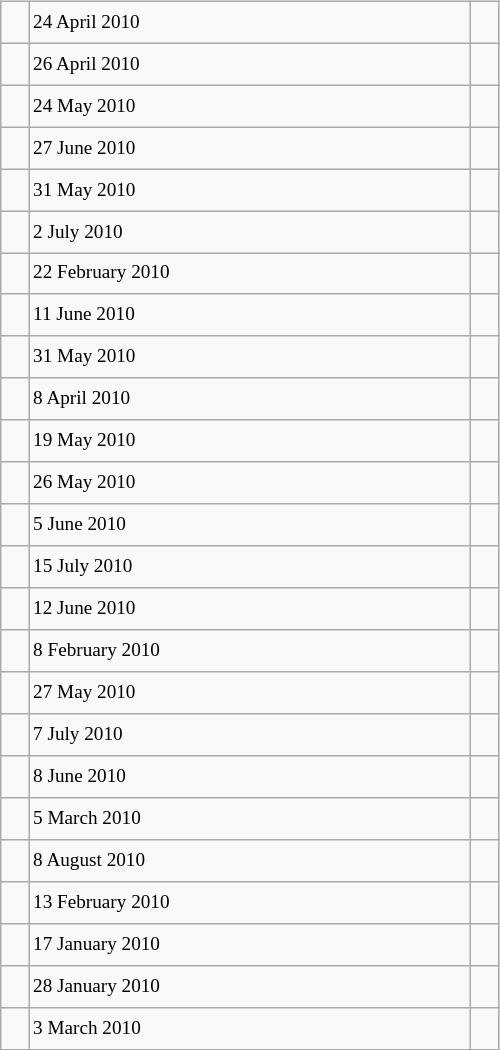<table class="wikitable" style="font-size: 80%; float: left; width: 26em; margin-right: 1em; height: 700px">
<tr>
<td></td>
<td>24 April 2010</td>
<td></td>
</tr>
<tr>
<td></td>
<td>26 April 2010</td>
<td></td>
</tr>
<tr>
<td></td>
<td>24 May 2010</td>
<td></td>
</tr>
<tr>
<td></td>
<td>27 June 2010</td>
<td></td>
</tr>
<tr>
<td></td>
<td>31 May 2010</td>
<td></td>
</tr>
<tr>
<td></td>
<td>2 July 2010</td>
<td></td>
</tr>
<tr>
<td></td>
<td>22 February 2010</td>
<td></td>
</tr>
<tr>
<td></td>
<td>11 June 2010</td>
<td></td>
</tr>
<tr>
<td></td>
<td>31 May 2010</td>
<td></td>
</tr>
<tr>
<td></td>
<td>8 April 2010</td>
<td></td>
</tr>
<tr>
<td></td>
<td>19 May 2010</td>
<td></td>
</tr>
<tr>
<td></td>
<td>26 May 2010</td>
<td></td>
</tr>
<tr>
<td></td>
<td>5 June 2010</td>
<td></td>
</tr>
<tr>
<td></td>
<td>15 July 2010</td>
<td></td>
</tr>
<tr>
<td></td>
<td>12 June 2010</td>
<td></td>
</tr>
<tr>
<td></td>
<td>8 February 2010</td>
<td></td>
</tr>
<tr>
<td></td>
<td>27 May 2010</td>
<td></td>
</tr>
<tr>
<td></td>
<td>7 July 2010</td>
<td></td>
</tr>
<tr>
<td></td>
<td>8 June 2010</td>
<td></td>
</tr>
<tr>
<td></td>
<td>5 March 2010</td>
<td></td>
</tr>
<tr>
<td></td>
<td>8 August 2010</td>
<td></td>
</tr>
<tr>
<td></td>
<td>13 February 2010</td>
<td></td>
</tr>
<tr>
<td></td>
<td>17 January 2010</td>
<td></td>
</tr>
<tr>
<td></td>
<td>28 January 2010</td>
<td></td>
</tr>
<tr>
<td></td>
<td>3 March 2010</td>
<td></td>
</tr>
</table>
